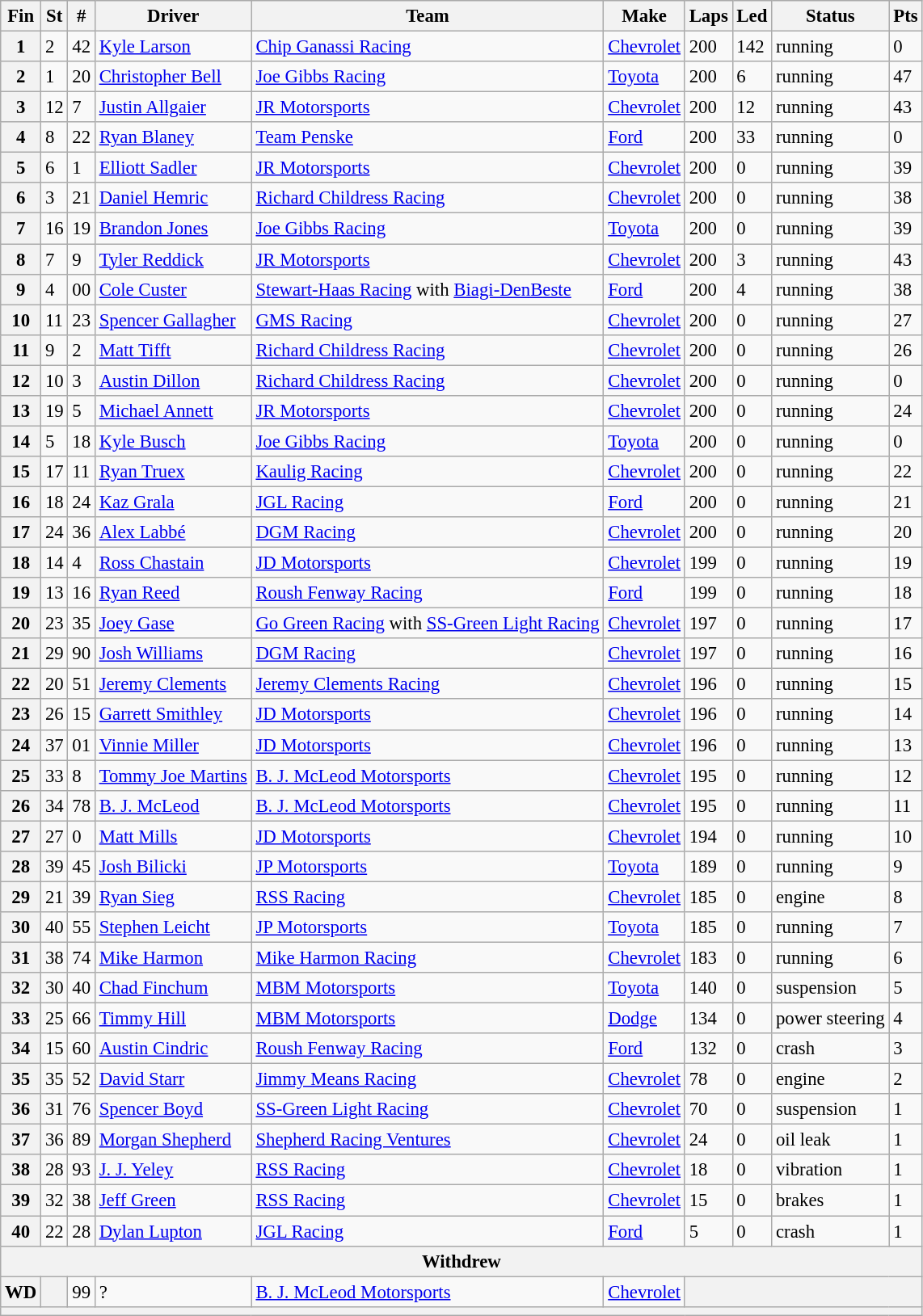<table class="wikitable" style="font-size:95%">
<tr>
<th>Fin</th>
<th>St</th>
<th>#</th>
<th>Driver</th>
<th>Team</th>
<th>Make</th>
<th>Laps</th>
<th>Led</th>
<th>Status</th>
<th>Pts</th>
</tr>
<tr>
<th>1</th>
<td>2</td>
<td>42</td>
<td><a href='#'>Kyle Larson</a></td>
<td><a href='#'>Chip Ganassi Racing</a></td>
<td><a href='#'>Chevrolet</a></td>
<td>200</td>
<td>142</td>
<td>running</td>
<td>0</td>
</tr>
<tr>
<th>2</th>
<td>1</td>
<td>20</td>
<td><a href='#'>Christopher Bell</a></td>
<td><a href='#'>Joe Gibbs Racing</a></td>
<td><a href='#'>Toyota</a></td>
<td>200</td>
<td>6</td>
<td>running</td>
<td>47</td>
</tr>
<tr>
<th>3</th>
<td>12</td>
<td>7</td>
<td><a href='#'>Justin Allgaier</a></td>
<td><a href='#'>JR Motorsports</a></td>
<td><a href='#'>Chevrolet</a></td>
<td>200</td>
<td>12</td>
<td>running</td>
<td>43</td>
</tr>
<tr>
<th>4</th>
<td>8</td>
<td>22</td>
<td><a href='#'>Ryan Blaney</a></td>
<td><a href='#'>Team Penske</a></td>
<td><a href='#'>Ford</a></td>
<td>200</td>
<td>33</td>
<td>running</td>
<td>0</td>
</tr>
<tr>
<th>5</th>
<td>6</td>
<td>1</td>
<td><a href='#'>Elliott Sadler</a></td>
<td><a href='#'>JR Motorsports</a></td>
<td><a href='#'>Chevrolet</a></td>
<td>200</td>
<td>0</td>
<td>running</td>
<td>39</td>
</tr>
<tr>
<th>6</th>
<td>3</td>
<td>21</td>
<td><a href='#'>Daniel Hemric</a></td>
<td><a href='#'>Richard Childress Racing</a></td>
<td><a href='#'>Chevrolet</a></td>
<td>200</td>
<td>0</td>
<td>running</td>
<td>38</td>
</tr>
<tr>
<th>7</th>
<td>16</td>
<td>19</td>
<td><a href='#'>Brandon Jones</a></td>
<td><a href='#'>Joe Gibbs Racing</a></td>
<td><a href='#'>Toyota</a></td>
<td>200</td>
<td>0</td>
<td>running</td>
<td>39</td>
</tr>
<tr>
<th>8</th>
<td>7</td>
<td>9</td>
<td><a href='#'>Tyler Reddick</a></td>
<td><a href='#'>JR Motorsports</a></td>
<td><a href='#'>Chevrolet</a></td>
<td>200</td>
<td>3</td>
<td>running</td>
<td>43</td>
</tr>
<tr>
<th>9</th>
<td>4</td>
<td>00</td>
<td><a href='#'>Cole Custer</a></td>
<td><a href='#'>Stewart-Haas Racing</a> with <a href='#'>Biagi-DenBeste</a></td>
<td><a href='#'>Ford</a></td>
<td>200</td>
<td>4</td>
<td>running</td>
<td>38</td>
</tr>
<tr>
<th>10</th>
<td>11</td>
<td>23</td>
<td><a href='#'>Spencer Gallagher</a></td>
<td><a href='#'>GMS Racing</a></td>
<td><a href='#'>Chevrolet</a></td>
<td>200</td>
<td>0</td>
<td>running</td>
<td>27</td>
</tr>
<tr>
<th>11</th>
<td>9</td>
<td>2</td>
<td><a href='#'>Matt Tifft</a></td>
<td><a href='#'>Richard Childress Racing</a></td>
<td><a href='#'>Chevrolet</a></td>
<td>200</td>
<td>0</td>
<td>running</td>
<td>26</td>
</tr>
<tr>
<th>12</th>
<td>10</td>
<td>3</td>
<td><a href='#'>Austin Dillon</a></td>
<td><a href='#'>Richard Childress Racing</a></td>
<td><a href='#'>Chevrolet</a></td>
<td>200</td>
<td>0</td>
<td>running</td>
<td>0</td>
</tr>
<tr>
<th>13</th>
<td>19</td>
<td>5</td>
<td><a href='#'>Michael Annett</a></td>
<td><a href='#'>JR Motorsports</a></td>
<td><a href='#'>Chevrolet</a></td>
<td>200</td>
<td>0</td>
<td>running</td>
<td>24</td>
</tr>
<tr>
<th>14</th>
<td>5</td>
<td>18</td>
<td><a href='#'>Kyle Busch</a></td>
<td><a href='#'>Joe Gibbs Racing</a></td>
<td><a href='#'>Toyota</a></td>
<td>200</td>
<td>0</td>
<td>running</td>
<td>0</td>
</tr>
<tr>
<th>15</th>
<td>17</td>
<td>11</td>
<td><a href='#'>Ryan Truex</a></td>
<td><a href='#'>Kaulig Racing</a></td>
<td><a href='#'>Chevrolet</a></td>
<td>200</td>
<td>0</td>
<td>running</td>
<td>22</td>
</tr>
<tr>
<th>16</th>
<td>18</td>
<td>24</td>
<td><a href='#'>Kaz Grala</a></td>
<td><a href='#'>JGL Racing</a></td>
<td><a href='#'>Ford</a></td>
<td>200</td>
<td>0</td>
<td>running</td>
<td>21</td>
</tr>
<tr>
<th>17</th>
<td>24</td>
<td>36</td>
<td><a href='#'>Alex Labbé</a></td>
<td><a href='#'>DGM Racing</a></td>
<td><a href='#'>Chevrolet</a></td>
<td>200</td>
<td>0</td>
<td>running</td>
<td>20</td>
</tr>
<tr>
<th>18</th>
<td>14</td>
<td>4</td>
<td><a href='#'>Ross Chastain</a></td>
<td><a href='#'>JD Motorsports</a></td>
<td><a href='#'>Chevrolet</a></td>
<td>199</td>
<td>0</td>
<td>running</td>
<td>19</td>
</tr>
<tr>
<th>19</th>
<td>13</td>
<td>16</td>
<td><a href='#'>Ryan Reed</a></td>
<td><a href='#'>Roush Fenway Racing</a></td>
<td><a href='#'>Ford</a></td>
<td>199</td>
<td>0</td>
<td>running</td>
<td>18</td>
</tr>
<tr>
<th>20</th>
<td>23</td>
<td>35</td>
<td><a href='#'>Joey Gase</a></td>
<td><a href='#'>Go Green Racing</a> with <a href='#'>SS-Green Light Racing</a></td>
<td><a href='#'>Chevrolet</a></td>
<td>197</td>
<td>0</td>
<td>running</td>
<td>17</td>
</tr>
<tr>
<th>21</th>
<td>29</td>
<td>90</td>
<td><a href='#'>Josh Williams</a></td>
<td><a href='#'>DGM Racing</a></td>
<td><a href='#'>Chevrolet</a></td>
<td>197</td>
<td>0</td>
<td>running</td>
<td>16</td>
</tr>
<tr>
<th>22</th>
<td>20</td>
<td>51</td>
<td><a href='#'>Jeremy Clements</a></td>
<td><a href='#'>Jeremy Clements Racing</a></td>
<td><a href='#'>Chevrolet</a></td>
<td>196</td>
<td>0</td>
<td>running</td>
<td>15</td>
</tr>
<tr>
<th>23</th>
<td>26</td>
<td>15</td>
<td><a href='#'>Garrett Smithley</a></td>
<td><a href='#'>JD Motorsports</a></td>
<td><a href='#'>Chevrolet</a></td>
<td>196</td>
<td>0</td>
<td>running</td>
<td>14</td>
</tr>
<tr>
<th>24</th>
<td>37</td>
<td>01</td>
<td><a href='#'>Vinnie Miller</a></td>
<td><a href='#'>JD Motorsports</a></td>
<td><a href='#'>Chevrolet</a></td>
<td>196</td>
<td>0</td>
<td>running</td>
<td>13</td>
</tr>
<tr>
<th>25</th>
<td>33</td>
<td>8</td>
<td><a href='#'>Tommy Joe Martins</a></td>
<td><a href='#'>B. J. McLeod Motorsports</a></td>
<td><a href='#'>Chevrolet</a></td>
<td>195</td>
<td>0</td>
<td>running</td>
<td>12</td>
</tr>
<tr>
<th>26</th>
<td>34</td>
<td>78</td>
<td><a href='#'>B. J. McLeod</a></td>
<td><a href='#'>B. J. McLeod Motorsports</a></td>
<td><a href='#'>Chevrolet</a></td>
<td>195</td>
<td>0</td>
<td>running</td>
<td>11</td>
</tr>
<tr>
<th>27</th>
<td>27</td>
<td>0</td>
<td><a href='#'>Matt Mills</a></td>
<td><a href='#'>JD Motorsports</a></td>
<td><a href='#'>Chevrolet</a></td>
<td>194</td>
<td>0</td>
<td>running</td>
<td>10</td>
</tr>
<tr>
<th>28</th>
<td>39</td>
<td>45</td>
<td><a href='#'>Josh Bilicki</a></td>
<td><a href='#'>JP Motorsports</a></td>
<td><a href='#'>Toyota</a></td>
<td>189</td>
<td>0</td>
<td>running</td>
<td>9</td>
</tr>
<tr>
<th>29</th>
<td>21</td>
<td>39</td>
<td><a href='#'>Ryan Sieg</a></td>
<td><a href='#'>RSS Racing</a></td>
<td><a href='#'>Chevrolet</a></td>
<td>185</td>
<td>0</td>
<td>engine</td>
<td>8</td>
</tr>
<tr>
<th>30</th>
<td>40</td>
<td>55</td>
<td><a href='#'>Stephen Leicht</a></td>
<td><a href='#'>JP Motorsports</a></td>
<td><a href='#'>Toyota</a></td>
<td>185</td>
<td>0</td>
<td>running</td>
<td>7</td>
</tr>
<tr>
<th>31</th>
<td>38</td>
<td>74</td>
<td><a href='#'>Mike Harmon</a></td>
<td><a href='#'>Mike Harmon Racing</a></td>
<td><a href='#'>Chevrolet</a></td>
<td>183</td>
<td>0</td>
<td>running</td>
<td>6</td>
</tr>
<tr>
<th>32</th>
<td>30</td>
<td>40</td>
<td><a href='#'>Chad Finchum</a></td>
<td><a href='#'>MBM Motorsports</a></td>
<td><a href='#'>Toyota</a></td>
<td>140</td>
<td>0</td>
<td>suspension</td>
<td>5</td>
</tr>
<tr>
<th>33</th>
<td>25</td>
<td>66</td>
<td><a href='#'>Timmy Hill</a></td>
<td><a href='#'>MBM Motorsports</a></td>
<td><a href='#'>Dodge</a></td>
<td>134</td>
<td>0</td>
<td>power steering</td>
<td>4</td>
</tr>
<tr>
<th>34</th>
<td>15</td>
<td>60</td>
<td><a href='#'>Austin Cindric</a></td>
<td><a href='#'>Roush Fenway Racing</a></td>
<td><a href='#'>Ford</a></td>
<td>132</td>
<td>0</td>
<td>crash</td>
<td>3</td>
</tr>
<tr>
<th>35</th>
<td>35</td>
<td>52</td>
<td><a href='#'>David Starr</a></td>
<td><a href='#'>Jimmy Means Racing</a></td>
<td><a href='#'>Chevrolet</a></td>
<td>78</td>
<td>0</td>
<td>engine</td>
<td>2</td>
</tr>
<tr>
<th>36</th>
<td>31</td>
<td>76</td>
<td><a href='#'>Spencer Boyd</a></td>
<td><a href='#'>SS-Green Light Racing</a></td>
<td><a href='#'>Chevrolet</a></td>
<td>70</td>
<td>0</td>
<td>suspension</td>
<td>1</td>
</tr>
<tr>
<th>37</th>
<td>36</td>
<td>89</td>
<td><a href='#'>Morgan Shepherd</a></td>
<td><a href='#'>Shepherd Racing Ventures</a></td>
<td><a href='#'>Chevrolet</a></td>
<td>24</td>
<td>0</td>
<td>oil leak</td>
<td>1</td>
</tr>
<tr>
<th>38</th>
<td>28</td>
<td>93</td>
<td><a href='#'>J. J. Yeley</a></td>
<td><a href='#'>RSS Racing</a></td>
<td><a href='#'>Chevrolet</a></td>
<td>18</td>
<td>0</td>
<td>vibration</td>
<td>1</td>
</tr>
<tr>
<th>39</th>
<td>32</td>
<td>38</td>
<td><a href='#'>Jeff Green</a></td>
<td><a href='#'>RSS Racing</a></td>
<td><a href='#'>Chevrolet</a></td>
<td>15</td>
<td>0</td>
<td>brakes</td>
<td>1</td>
</tr>
<tr>
<th>40</th>
<td>22</td>
<td>28</td>
<td><a href='#'>Dylan Lupton</a></td>
<td><a href='#'>JGL Racing</a></td>
<td><a href='#'>Ford</a></td>
<td>5</td>
<td>0</td>
<td>crash</td>
<td>1</td>
</tr>
<tr>
<th colspan="10">Withdrew</th>
</tr>
<tr>
<th>WD</th>
<th></th>
<td>99</td>
<td>?</td>
<td><a href='#'>B. J. McLeod Motorsports</a></td>
<td><a href='#'>Chevrolet</a></td>
<th colspan="4"></th>
</tr>
<tr>
<th colspan="10"></th>
</tr>
</table>
